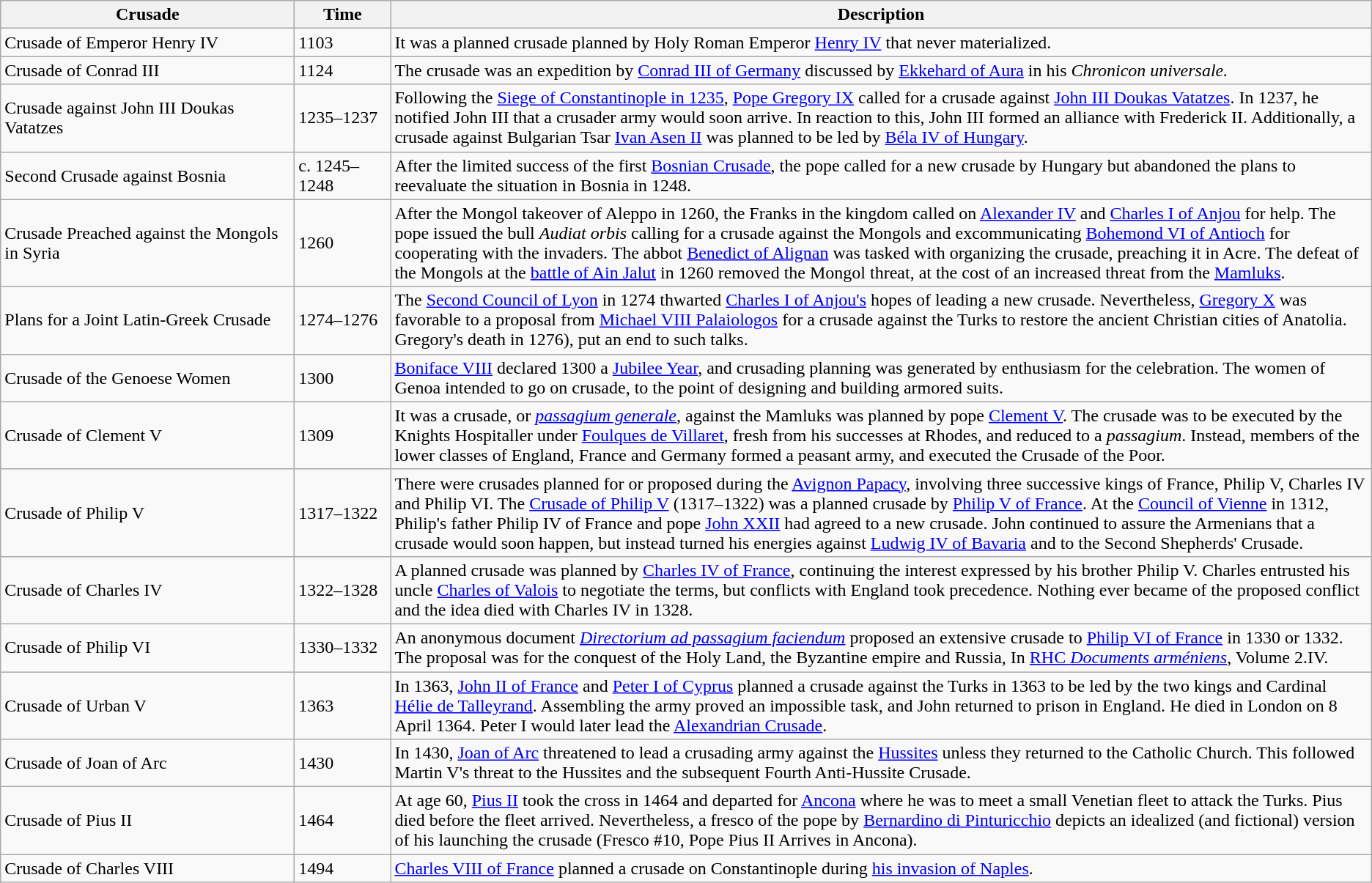<table class="wikitable">
<tr>
<th width=260px>Crusade</th>
<th width=80px>Time</th>
<th>Description</th>
</tr>
<tr>
<td>Crusade of Emperor Henry IV</td>
<td>1103</td>
<td>It was a planned crusade planned by Holy Roman Emperor <a href='#'>Henry IV</a> that never materialized.</td>
</tr>
<tr>
<td>Crusade of Conrad III</td>
<td>1124</td>
<td>The crusade was an expedition by <a href='#'>Conrad III of Germany</a> discussed by <a href='#'>Ekkehard of Aura</a> in his <em>Chronicon universale.</em></td>
</tr>
<tr>
<td>Crusade against John III Doukas Vatatzes</td>
<td>1235–1237</td>
<td>Following the <a href='#'>Siege of Constantinople in 1235</a>, <a href='#'>Pope Gregory IX</a> called for a crusade against <a href='#'>John III Doukas Vatatzes</a>. In 1237, he notified John III that a crusader army would soon arrive. In reaction to this, John III formed an alliance with Frederick II. Additionally, a crusade against Bulgarian Tsar <a href='#'>Ivan Asen II</a> was planned to be led by <a href='#'>Béla IV of Hungary</a>.</td>
</tr>
<tr>
<td>Second Crusade against Bosnia</td>
<td>c. 1245–1248</td>
<td>After the limited success of the first <a href='#'>Bosnian Crusade</a>, the pope called for a new crusade by Hungary but abandoned the plans to reevaluate the situation in Bosnia in 1248.</td>
</tr>
<tr>
<td>Crusade Preached against the Mongols in Syria</td>
<td>1260</td>
<td>After the Mongol takeover of Aleppo in 1260, the Franks in the kingdom called on <a href='#'>Alexander IV</a> and <a href='#'>Charles I of Anjou</a> for help. The pope issued the bull <em>Audiat orbis</em> calling for a crusade against the Mongols and excommunicating <a href='#'>Bohemond VI of Antioch</a> for cooperating with the invaders. The abbot <a href='#'>Benedict of Alignan</a> was tasked with organizing the crusade, preaching it in Acre. The defeat of the Mongols at the <a href='#'>battle of Ain Jalut</a> in 1260 removed the Mongol threat, at the cost of an increased threat from the <a href='#'>Mamluks</a>.</td>
</tr>
<tr>
<td>Plans for a Joint Latin-Greek Crusade</td>
<td>1274–1276</td>
<td>The <a href='#'>Second Council of Lyon</a> in 1274 thwarted <a href='#'>Charles I of Anjou's</a> hopes of leading a new crusade. Nevertheless, <a href='#'>Gregory X</a> was favorable to a proposal from <a href='#'>Michael VIII Palaiologos</a> for a crusade against the Turks to restore the ancient Christian cities of Anatolia. Gregory's death in 1276), put an end to such talks.</td>
</tr>
<tr>
<td>Crusade of the Genoese Women</td>
<td>1300</td>
<td><a href='#'>Boniface VIII</a> declared 1300 a <a href='#'>Jubilee Year</a>, and crusading planning was generated by enthusiasm for the celebration. The women of Genoa intended to go on crusade, to the point of designing and building armored suits.</td>
</tr>
<tr>
<td>Crusade of Clement V</td>
<td>1309</td>
<td>It was a crusade, or <em><a href='#'>passagium generale</a></em>, against the Mamluks was planned by pope <a href='#'>Clement V</a>. The crusade was to be executed by the Knights Hospitaller under <a href='#'>Foulques de Villaret</a>, fresh from his successes at Rhodes, and reduced to a <em>passagium</em>. Instead, members of the lower classes of England, France and Germany formed a peasant army, and executed the Crusade of the Poor.</td>
</tr>
<tr>
<td>Crusade of Philip V</td>
<td>1317–1322</td>
<td>There were crusades planned for or proposed during the <a href='#'>Avignon Papacy</a>, involving three successive kings of France, Philip V, Charles IV and Philip VI. The <a href='#'>Crusade of Philip V</a> (1317–1322) was a planned crusade by <a href='#'>Philip V of France</a>. At the <a href='#'>Council of Vienne</a> in 1312, Philip's father Philip IV of France and pope <a href='#'>John XXII</a> had agreed to a new crusade. John continued to assure the Armenians that a crusade would soon happen, but instead turned his energies against <a href='#'>Ludwig IV of Bavaria</a> and to the Second Shepherds' Crusade.</td>
</tr>
<tr>
<td>Crusade of Charles IV</td>
<td>1322–1328</td>
<td>A planned crusade was planned by <a href='#'>Charles IV of France</a>, continuing the interest expressed by his brother Philip V. Charles entrusted his uncle <a href='#'>Charles of Valois</a> to negotiate the terms, but conflicts with England took precedence. Nothing ever became of the proposed conflict and the idea died with Charles IV in 1328.</td>
</tr>
<tr>
<td>Crusade of Philip VI</td>
<td>1330–1332</td>
<td>An anonymous document <em><a href='#'>Directorium ad passagium faciendum</a></em> proposed an extensive crusade to <a href='#'>Philip VI of France</a> in 1330 or 1332. The proposal was for the conquest of the Holy Land, the Byzantine empire and Russia, In <a href='#'>RHC <em>Documents arméniens</em></a>, Volume 2.IV.</td>
</tr>
<tr>
<td>Crusade of Urban V</td>
<td>1363</td>
<td>In 1363, <a href='#'>John II of France</a> and <a href='#'>Peter I of Cyprus</a> planned a crusade against the Turks in 1363 to be led by the two kings and Cardinal <a href='#'>Hélie de Talleyrand</a>. Assembling the army proved an impossible task, and John returned to prison in England. He died in London on 8 April 1364. Peter I would later lead the <a href='#'>Alexandrian Crusade</a>.</td>
</tr>
<tr>
<td>Crusade of Joan of Arc</td>
<td>1430</td>
<td>In 1430, <a href='#'>Joan of Arc</a> threatened to lead a crusading army against the <a href='#'>Hussites</a> unless they returned to the Catholic Church. This followed Martin V's threat to the Hussites and the subsequent Fourth Anti-Hussite Crusade.</td>
</tr>
<tr>
<td>Crusade of Pius II</td>
<td>1464</td>
<td>At age 60, <a href='#'>Pius II</a> took the cross in 1464 and departed for <a href='#'>Ancona</a> where he was to meet a small Venetian fleet to attack the Turks. Pius died before the fleet arrived. Nevertheless, a fresco of the pope by <a href='#'>Bernardino di Pinturicchio</a> depicts an idealized (and fictional) version of his launching the crusade (Fresco #10, Pope Pius II Arrives in Ancona).</td>
</tr>
<tr>
<td>Crusade of Charles VIII</td>
<td>1494</td>
<td><a href='#'>Charles VIII of France</a> planned a crusade on Constantinople during <a href='#'>his invasion of Naples</a>.</td>
</tr>
</table>
